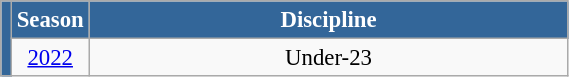<table class="wikitable"  style="font-size:95%; text-align:center; border:gray solid 1px; width:30%;">
<tr style="background:#369; color:white;">
<td rowspan="11" style="width:1%;"></td>
<td colspan="1" style="width:10%;"><strong>Season</strong></td>
<td><strong>Discipline</strong></td>
</tr>
<tr>
<td align="center"><a href='#'>2022</a></td>
<td align="center">Under-23</td>
</tr>
</table>
